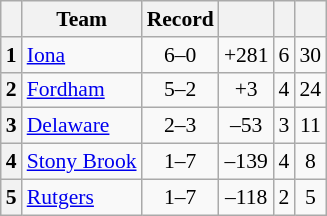<table class="wikitable sortable collapsible collapsed plainrowheaders" style="font-size:90%;">
<tr>
<th scope=col></th>
<th scope=col>Team</th>
<th scope=col>Record</th>
<th scope=col></th>
<th scope=col></th>
<th scope=col></th>
</tr>
<tr>
<th align=center>1</th>
<td><a href='#'>Iona</a></td>
<td align=center>6–0</td>
<td align=center>+281</td>
<td align=center>6</td>
<td align=center>30</td>
</tr>
<tr>
<th align=center>2</th>
<td><a href='#'>Fordham</a></td>
<td align=center>5–2</td>
<td align=center>+3</td>
<td align=center>4</td>
<td align=center>24</td>
</tr>
<tr>
<th align=center>3</th>
<td><a href='#'>Delaware</a></td>
<td align=center>2–3</td>
<td align=center>–53</td>
<td align=center>3</td>
<td align=center>11</td>
</tr>
<tr>
<th align=center>4</th>
<td><a href='#'>Stony Brook</a></td>
<td align=center>1–7</td>
<td align=center>–139</td>
<td align=center>4</td>
<td align=center>8</td>
</tr>
<tr>
<th align=center>5</th>
<td><a href='#'>Rutgers</a></td>
<td align=center>1–7</td>
<td align=center>–118</td>
<td align=center>2</td>
<td align=center>5</td>
</tr>
</table>
